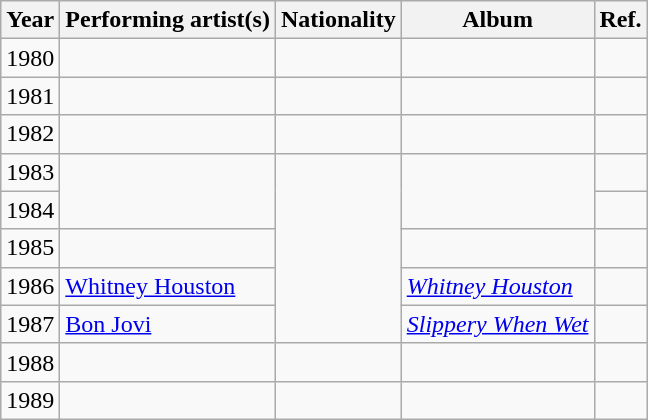<table class="wikitable sortable">
<tr>
<th>Year</th>
<th>Performing artist(s)</th>
<th>Nationality</th>
<th>Album</th>
<th class=unsortable>Ref.</th>
</tr>
<tr>
<td style="text-align:center;">1980</td>
<td></td>
<td></td>
<td></td>
<td style="text-align:center;"></td>
</tr>
<tr>
<td style="text-align:center;">1981</td>
<td></td>
<td></td>
<td></td>
<td style="text-align:center;"></td>
</tr>
<tr>
<td style="text-align:center;">1982</td>
<td></td>
<td></td>
<td></td>
<td style="text-align:center;"></td>
</tr>
<tr>
<td style="text-align:center;">1983</td>
<td rowspan="2"></td>
<td rowspan="5"></td>
<td rowspan="2"></td>
<td style="text-align:center;"></td>
</tr>
<tr>
<td style="text-align:center;">1984</td>
<td style="text-align:center;"></td>
</tr>
<tr>
<td style="text-align:center;">1985</td>
<td></td>
<td></td>
<td style="text-align:center;"></td>
</tr>
<tr>
<td style="text-align:center;">1986</td>
<td><a href='#'>Whitney Houston</a></td>
<td><em><a href='#'> Whitney Houston</a></em></td>
<td style="text-align:center;"></td>
</tr>
<tr>
<td style="text-align:center;">1987</td>
<td><a href='#'>Bon Jovi</a></td>
<td><em><a href='#'>Slippery When Wet</a></em></td>
<td style="text-align:center;"></td>
</tr>
<tr>
<td style="text-align:center;">1988</td>
<td></td>
<td></td>
<td></td>
<td style="text-align:center;"></td>
</tr>
<tr>
<td style="text-align:center;">1989</td>
<td></td>
<td></td>
<td></td>
<td style="text-align:center;"></td>
</tr>
</table>
